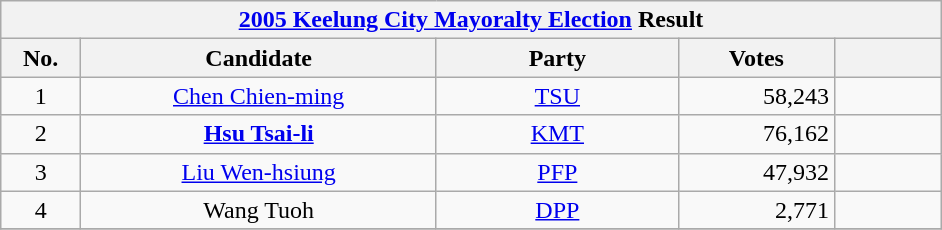<table class="wikitable" style="margin:1em auto; text-align:center">
<tr>
<th colspan="7" width=620px><a href='#'>2005 Keelung City Mayoralty Election</a> Result</th>
</tr>
<tr>
<th width=35>No.</th>
<th width=180>Candidate</th>
<th width=120>Party</th>
<th width=75>Votes</th>
<th width=49></th>
</tr>
<tr>
<td>1</td>
<td><a href='#'>Chen Chien-ming</a></td>
<td><a href='#'>TSU</a></td>
<td " align="right">58,243</td>
<td align="center"></td>
</tr>
<tr>
<td>2</td>
<td><strong><a href='#'>Hsu Tsai-li</a></strong></td>
<td><a href='#'>KMT</a></td>
<td " align="right">76,162</td>
<td><div></div></td>
</tr>
<tr>
<td>3</td>
<td><a href='#'>Liu Wen-hsiung</a></td>
<td><a href='#'>PFP</a></td>
<td " align="right">47,932</td>
<td align="center"></td>
</tr>
<tr>
<td>4</td>
<td>Wang Tuoh</td>
<td><a href='#'>DPP</a></td>
<td " align="right">2,771</td>
<td align="center"></td>
</tr>
<tr bgcolor=EEEEEE>
</tr>
</table>
